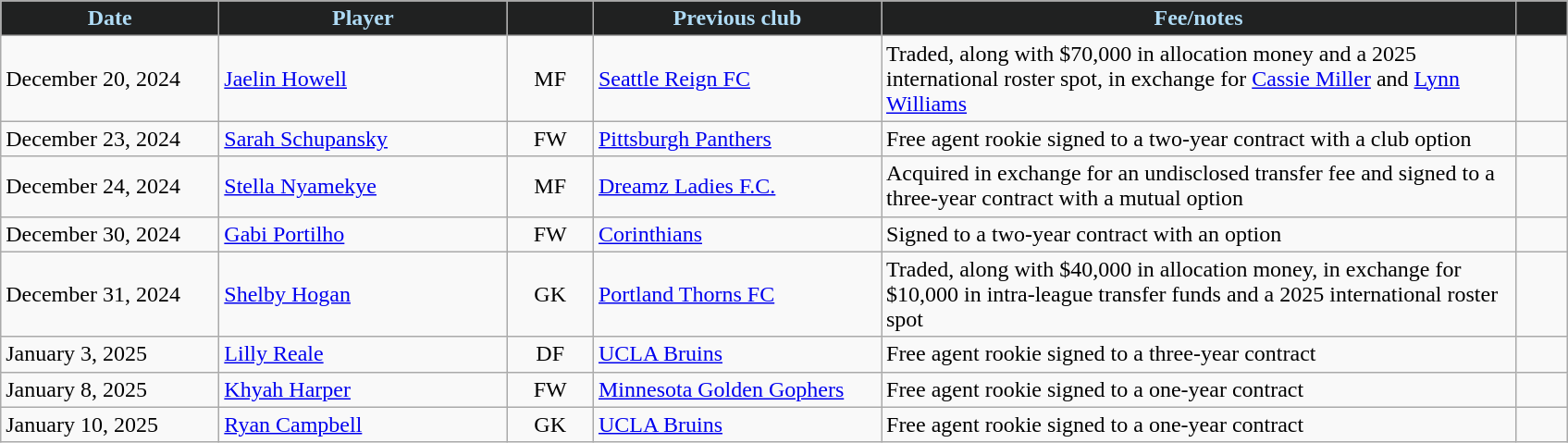<table class="wikitable sortable">
<tr>
<th scope="col" style="background:#202121;color:#AFDBF5;width:150px" data-sort-type="date">Date</th>
<th scope="col" style="background:#202121;color:#AFDBF5;width:200px">Player</th>
<th scope="col" style="background:#202121;color:#AFDBF5;width:55px"></th>
<th scope="col" style="background:#202121;color:#AFDBF5;width:200px">Previous club</th>
<th scope="col" style="background:#202121;color:#AFDBF5;width:450px">Fee/notes</th>
<th scope="col" style="background:#202121;color:#AFDBF5;width:30px"></th>
</tr>
<tr>
<td>December 20, 2024</td>
<td> <a href='#'>Jaelin Howell</a></td>
<td align="center">MF</td>
<td> <a href='#'>Seattle Reign FC</a></td>
<td>Traded, along with $70,000 in allocation money and a 2025 international roster spot, in exchange for <a href='#'>Cassie Miller</a> and <a href='#'>Lynn Williams</a></td>
<td></td>
</tr>
<tr>
<td>December 23, 2024</td>
<td> <a href='#'>Sarah Schupansky</a></td>
<td align="center">FW</td>
<td> <a href='#'>Pittsburgh Panthers</a></td>
<td>Free agent rookie signed to a two-year contract with a club option</td>
<td></td>
</tr>
<tr>
<td>December 24, 2024</td>
<td> <a href='#'>Stella Nyamekye</a></td>
<td align="center">MF</td>
<td> <a href='#'>Dreamz Ladies F.C.</a></td>
<td>Acquired in exchange for an undisclosed transfer fee and signed to a three-year contract with a mutual option</td>
<td></td>
</tr>
<tr>
<td>December 30, 2024</td>
<td> <a href='#'>Gabi Portilho</a></td>
<td align="center">FW</td>
<td> <a href='#'>Corinthians</a></td>
<td>Signed to a two-year contract with an option</td>
<td></td>
</tr>
<tr>
<td>December 31, 2024</td>
<td> <a href='#'>Shelby Hogan</a></td>
<td align="center">GK</td>
<td> <a href='#'>Portland Thorns FC</a></td>
<td>Traded, along with $40,000 in allocation money, in exchange for $10,000 in intra-league transfer funds and a 2025 international roster spot</td>
<td></td>
</tr>
<tr>
<td>January 3, 2025</td>
<td> <a href='#'>Lilly Reale</a></td>
<td align="center">DF</td>
<td> <a href='#'>UCLA Bruins</a></td>
<td>Free agent rookie signed to a three-year contract</td>
<td></td>
</tr>
<tr>
<td>January 8, 2025</td>
<td> <a href='#'>Khyah Harper</a></td>
<td align="center">FW</td>
<td> <a href='#'>Minnesota Golden Gophers</a></td>
<td>Free agent rookie signed to a one-year contract</td>
<td></td>
</tr>
<tr>
<td>January 10, 2025</td>
<td> <a href='#'>Ryan Campbell</a></td>
<td align="center">GK</td>
<td> <a href='#'>UCLA Bruins</a></td>
<td>Free agent rookie signed to a one-year contract</td>
<td></td>
</tr>
</table>
